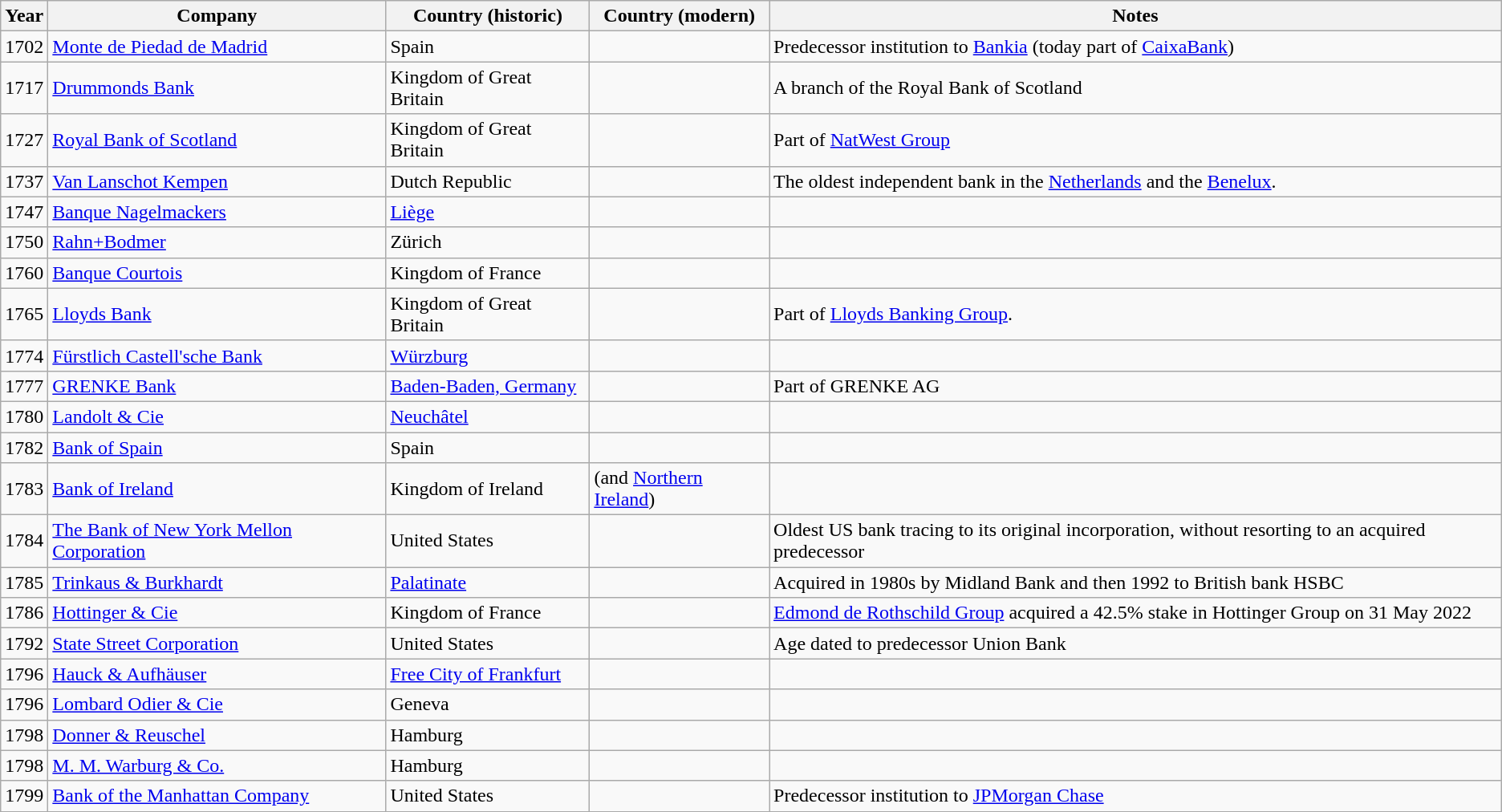<table class="wikitable sortable">
<tr>
<th>Year</th>
<th>Company</th>
<th>Country (historic)</th>
<th>Country (modern)</th>
<th class=unsortable>Notes</th>
</tr>
<tr>
<td>1702</td>
<td><a href='#'>Monte de Piedad de Madrid</a></td>
<td>Spain</td>
<td></td>
<td>Predecessor institution to <a href='#'>Bankia</a> (today part of <a href='#'>CaixaBank</a>)</td>
</tr>
<tr>
<td>1717</td>
<td><a href='#'>Drummonds Bank</a></td>
<td>Kingdom of Great Britain</td>
<td></td>
<td>A branch of the Royal Bank of Scotland</td>
</tr>
<tr>
<td>1727</td>
<td><a href='#'>Royal Bank of Scotland</a></td>
<td>Kingdom of Great Britain</td>
<td></td>
<td>Part of <a href='#'>NatWest Group</a></td>
</tr>
<tr>
<td>1737</td>
<td><a href='#'>Van Lanschot Kempen</a></td>
<td>Dutch Republic</td>
<td></td>
<td>The oldest independent bank in the <a href='#'>Netherlands</a> and the <a href='#'>Benelux</a>.</td>
</tr>
<tr>
<td>1747</td>
<td><a href='#'>Banque Nagelmackers</a></td>
<td><a href='#'>Liège</a></td>
<td></td>
<td></td>
</tr>
<tr>
<td>1750</td>
<td><a href='#'>Rahn+Bodmer</a></td>
<td>Zürich</td>
<td></td>
<td></td>
</tr>
<tr>
<td>1760</td>
<td><a href='#'>Banque Courtois</a></td>
<td>Kingdom of France</td>
<td></td>
<td></td>
</tr>
<tr>
<td>1765</td>
<td><a href='#'>Lloyds Bank</a></td>
<td>Kingdom of Great Britain</td>
<td></td>
<td>Part of <a href='#'>Lloyds Banking Group</a>.</td>
</tr>
<tr>
<td>1774</td>
<td><a href='#'>Fürstlich Castell'sche Bank</a></td>
<td><a href='#'>Würzburg</a></td>
<td></td>
<td></td>
</tr>
<tr>
<td>1777</td>
<td><a href='#'>GRENKE Bank</a></td>
<td><a href='#'>Baden-Baden, Germany</a><br></td>
<td></td>
<td>Part of GRENKE AG</td>
</tr>
<tr>
<td>1780</td>
<td><a href='#'>Landolt & Cie</a></td>
<td><a href='#'>Neuchâtel</a></td>
<td></td>
<td></td>
</tr>
<tr>
<td>1782</td>
<td><a href='#'>Bank of Spain</a></td>
<td>Spain</td>
<td></td>
<td></td>
</tr>
<tr>
<td>1783</td>
<td><a href='#'>Bank of Ireland</a></td>
<td>Kingdom of Ireland</td>
<td> (and <a href='#'>Northern Ireland</a>)</td>
<td></td>
</tr>
<tr>
<td>1784</td>
<td><a href='#'>The Bank of New York Mellon Corporation</a></td>
<td>United States</td>
<td></td>
<td>Oldest US bank tracing to its original incorporation, without resorting to an acquired predecessor</td>
</tr>
<tr>
<td>1785</td>
<td><a href='#'>Trinkaus & Burkhardt</a></td>
<td><a href='#'>Palatinate</a></td>
<td></td>
<td>Acquired in 1980s by Midland Bank and then 1992 to British bank HSBC</td>
</tr>
<tr>
<td>1786</td>
<td><a href='#'>Hottinger & Cie</a></td>
<td>Kingdom of France</td>
<td></td>
<td><a href='#'>Edmond de Rothschild Group</a> acquired a 42.5% stake in Hottinger Group on 31 May 2022</td>
</tr>
<tr>
<td>1792</td>
<td><a href='#'>State Street Corporation</a></td>
<td>United States</td>
<td></td>
<td>Age dated to predecessor Union Bank</td>
</tr>
<tr>
<td>1796</td>
<td><a href='#'>Hauck & Aufhäuser</a></td>
<td><a href='#'>Free City of Frankfurt</a></td>
<td></td>
<td></td>
</tr>
<tr>
<td>1796</td>
<td><a href='#'>Lombard Odier & Cie</a></td>
<td>Geneva</td>
<td></td>
<td></td>
</tr>
<tr>
<td>1798</td>
<td><a href='#'>Donner & Reuschel</a></td>
<td>Hamburg</td>
<td></td>
<td></td>
</tr>
<tr>
<td>1798</td>
<td><a href='#'>M. M. Warburg & Co.</a></td>
<td>Hamburg</td>
<td></td>
<td></td>
</tr>
<tr>
<td>1799</td>
<td><a href='#'>Bank of the Manhattan Company</a></td>
<td>United States</td>
<td></td>
<td>Predecessor institution to <a href='#'>JPMorgan Chase</a></td>
</tr>
<tr>
</tr>
</table>
